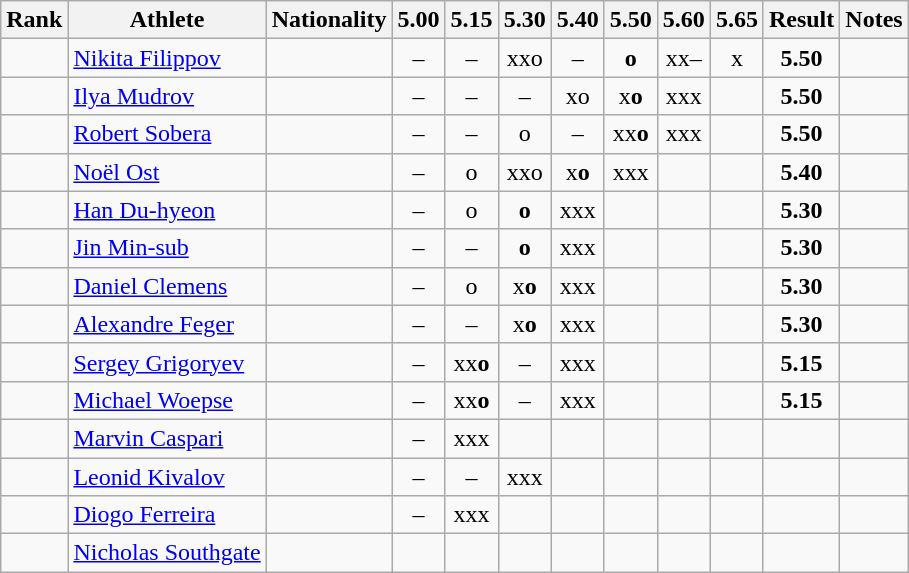<table class="wikitable sortable" style="text-align:center">
<tr>
<th>Rank</th>
<th>Athlete</th>
<th>Nationality</th>
<th>5.00</th>
<th>5.15</th>
<th>5.30</th>
<th>5.40</th>
<th>5.50</th>
<th>5.60</th>
<th>5.65</th>
<th>Result</th>
<th>Notes</th>
</tr>
<tr>
<td></td>
<td align="left"><a href='#'>Nikita Filippov</a></td>
<td align=left></td>
<td>–</td>
<td>–</td>
<td>xxo</td>
<td>–</td>
<td><strong>o</strong></td>
<td>xx–</td>
<td>x</td>
<td><strong>5.50</strong></td>
<td></td>
</tr>
<tr>
<td></td>
<td align="left"><a href='#'>Ilya Mudrov</a></td>
<td align=left></td>
<td>–</td>
<td>–</td>
<td>–</td>
<td>xo</td>
<td>x<strong>o</strong></td>
<td>xxx</td>
<td></td>
<td><strong>5.50</strong></td>
<td></td>
</tr>
<tr>
<td></td>
<td align="left"><a href='#'>Robert Sobera</a></td>
<td align=left></td>
<td>–</td>
<td>–</td>
<td>o</td>
<td>–</td>
<td>xx<strong>o</strong></td>
<td>xxx</td>
<td></td>
<td><strong>5.50</strong></td>
<td></td>
</tr>
<tr>
<td></td>
<td align="left"><a href='#'>Noël Ost</a></td>
<td align=left></td>
<td>–</td>
<td>o</td>
<td>xxo</td>
<td>x<strong>o</strong></td>
<td>xxx</td>
<td></td>
<td></td>
<td><strong>5.40</strong></td>
<td></td>
</tr>
<tr>
<td></td>
<td align="left"><a href='#'>Han Du-hyeon</a></td>
<td align=left></td>
<td>–</td>
<td>o</td>
<td><strong>o</strong></td>
<td>xxx</td>
<td></td>
<td></td>
<td></td>
<td><strong>5.30</strong></td>
<td></td>
</tr>
<tr>
<td></td>
<td align="left"><a href='#'>Jin Min-sub</a></td>
<td align=left></td>
<td>–</td>
<td>–</td>
<td><strong>o</strong></td>
<td>xxx</td>
<td></td>
<td></td>
<td></td>
<td><strong>5.30</strong></td>
<td></td>
</tr>
<tr>
<td></td>
<td align="left"><a href='#'>Daniel Clemens</a></td>
<td align=left></td>
<td>–</td>
<td>o</td>
<td>x<strong>o</strong></td>
<td>xxx</td>
<td></td>
<td></td>
<td></td>
<td><strong>5.30</strong></td>
<td></td>
</tr>
<tr>
<td></td>
<td align="left"><a href='#'>Alexandre Feger</a></td>
<td align=left></td>
<td>–</td>
<td>–</td>
<td>x<strong>o</strong></td>
<td>xxx</td>
<td></td>
<td></td>
<td></td>
<td><strong>5.30</strong></td>
<td></td>
</tr>
<tr>
<td></td>
<td align="left"><a href='#'>Sergey Grigoryev</a></td>
<td align=left></td>
<td>–</td>
<td>xx<strong>o</strong></td>
<td>–</td>
<td>xxx</td>
<td></td>
<td></td>
<td></td>
<td><strong>5.15</strong></td>
<td></td>
</tr>
<tr>
<td></td>
<td align="left"><a href='#'>Michael Woepse</a></td>
<td align=left></td>
<td>–</td>
<td>xx<strong>o</strong></td>
<td>–</td>
<td>xxx</td>
<td></td>
<td></td>
<td></td>
<td><strong>5.15</strong></td>
<td></td>
</tr>
<tr>
<td></td>
<td align="left"><a href='#'>Marvin Caspari</a></td>
<td align=left></td>
<td>–</td>
<td>xxx</td>
<td></td>
<td></td>
<td></td>
<td></td>
<td></td>
<td><strong></strong></td>
<td></td>
</tr>
<tr>
<td></td>
<td align="left"><a href='#'>Leonid Kivalov</a></td>
<td align=left></td>
<td>–</td>
<td>–</td>
<td>xxx</td>
<td></td>
<td></td>
<td></td>
<td></td>
<td><strong></strong></td>
<td></td>
</tr>
<tr>
<td></td>
<td align="left"><a href='#'>Diogo Ferreira</a></td>
<td align=left></td>
<td>–</td>
<td>xxx</td>
<td></td>
<td></td>
<td></td>
<td></td>
<td></td>
<td><strong></strong></td>
<td></td>
</tr>
<tr>
<td></td>
<td align="left"><a href='#'>Nicholas Southgate</a></td>
<td align=left></td>
<td></td>
<td></td>
<td></td>
<td></td>
<td></td>
<td></td>
<td></td>
<td><strong></strong></td>
<td></td>
</tr>
</table>
